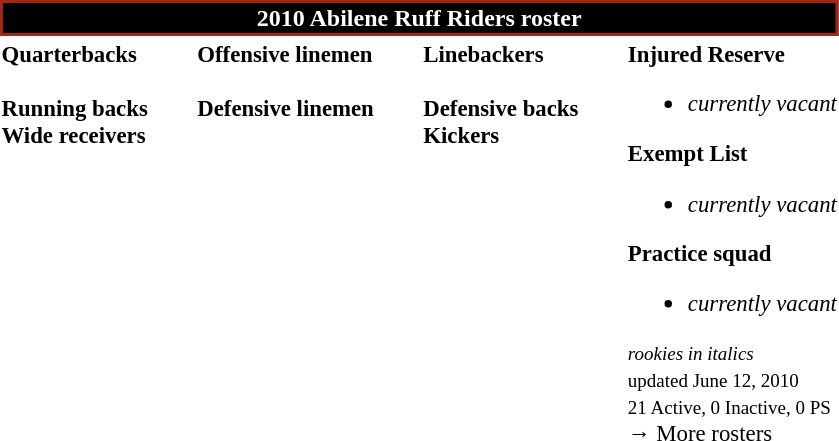<table class="toccolours" style="text-align: left;">
<tr>
<th colspan="7" style="background:#000000; border:2px solid #A22814; color:white; text-align:center;"><strong>2010 Abilene Ruff Riders roster</strong></th>
</tr>
<tr>
<td style="font-size: 95%;" valign="top"><strong>Quarterbacks</strong><br>
<br><strong>Running backs</strong>
<br><strong>Wide receivers</strong>




</td>
<td style="width: 25px;"></td>
<td style="font-size: 95%;vertical-align:top;"><strong>Offensive linemen</strong><br>


<br><strong>Defensive linemen</strong>


</td>
<td style="width: 25px;"></td>
<td style="font-size: 95%;vertical-align:top;"><strong>Linebackers</strong><br>
<br><strong>Defensive backs</strong>


<br><strong>Kickers</strong>
</td>
<td style="width: 25px;"></td>
<td style="font-size: 95%;" valign="top"><strong>Injured Reserve</strong><br><ul><li><em>currently vacant</em></li></ul><strong>Exempt List</strong><ul><li><em>currently vacant</em></li></ul><strong>Practice squad</strong><ul><li><em>currently vacant</em></li></ul><small><em>rookies in italics</em><br><span></span> updated June 12, 2010</small><br>
<small>21 Active, 0 Inactive, 0 PS</small><br>→ More rosters</td>
</tr>
<tr>
</tr>
</table>
